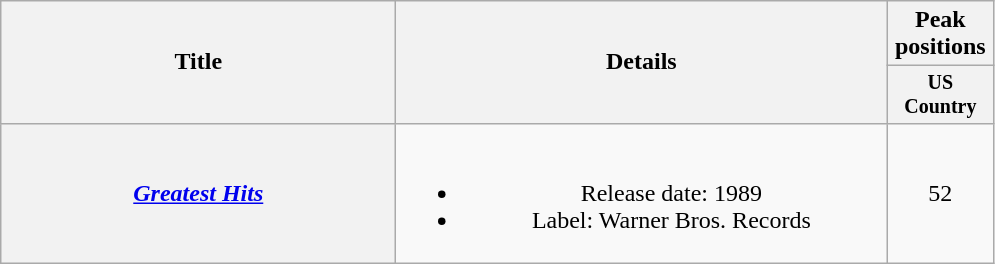<table class="wikitable plainrowheaders" style="text-align:center;">
<tr>
<th rowspan="2" style="width:16em;">Title</th>
<th rowspan="2" style="width:20em;">Details</th>
<th>Peak positions</th>
</tr>
<tr style="font-size:smaller;">
<th width="65">US Country<br></th>
</tr>
<tr>
<th scope="row"><em><a href='#'>Greatest Hits</a></em></th>
<td><br><ul><li>Release date: 1989</li><li>Label: Warner Bros. Records</li></ul></td>
<td>52</td>
</tr>
</table>
